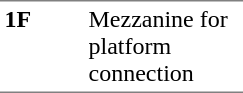<table border=0 cellspacing=0 cellpadding=3>
<tr>
<td style="border-bottom:solid 1px gray;border-top:solid 1px gray;" width=50 valign=top><strong>1F</strong></td>
<td style="border-top:solid 1px gray;border-bottom:solid 1px gray;" width=100 valign=top>Mezzanine for platform connection</td>
</tr>
</table>
